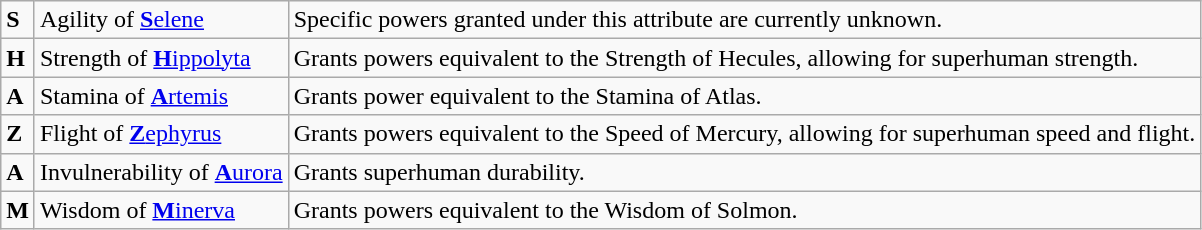<table class="wikitable">
<tr>
<td><strong>S</strong></td>
<td>Agility of <a href='#'><strong>S</strong>elene</a></td>
<td>Specific powers granted under this attribute are currently unknown.</td>
</tr>
<tr>
<td><strong>H</strong></td>
<td>Strength of <a href='#'><strong>H</strong>ippolyta</a></td>
<td>Grants powers equivalent to the Strength of Hecules, allowing for superhuman strength.</td>
</tr>
<tr>
<td><strong>A</strong></td>
<td>Stamina of <a href='#'><strong>A</strong>rtemis</a></td>
<td>Grants power equivalent to the Stamina of Atlas.</td>
</tr>
<tr>
<td><strong>Z</strong></td>
<td>Flight of <a href='#'><strong>Z</strong>ephyrus</a></td>
<td>Grants powers equivalent to the Speed of Mercury, allowing for superhuman speed and flight.</td>
</tr>
<tr>
<td><strong>A</strong></td>
<td>Invulnerability of <a href='#'><strong>A</strong>urora</a></td>
<td>Grants superhuman durability.</td>
</tr>
<tr>
<td><strong>M</strong></td>
<td>Wisdom of <a href='#'><strong>M</strong>inerva</a></td>
<td>Grants powers equivalent to the Wisdom of Solmon.</td>
</tr>
</table>
